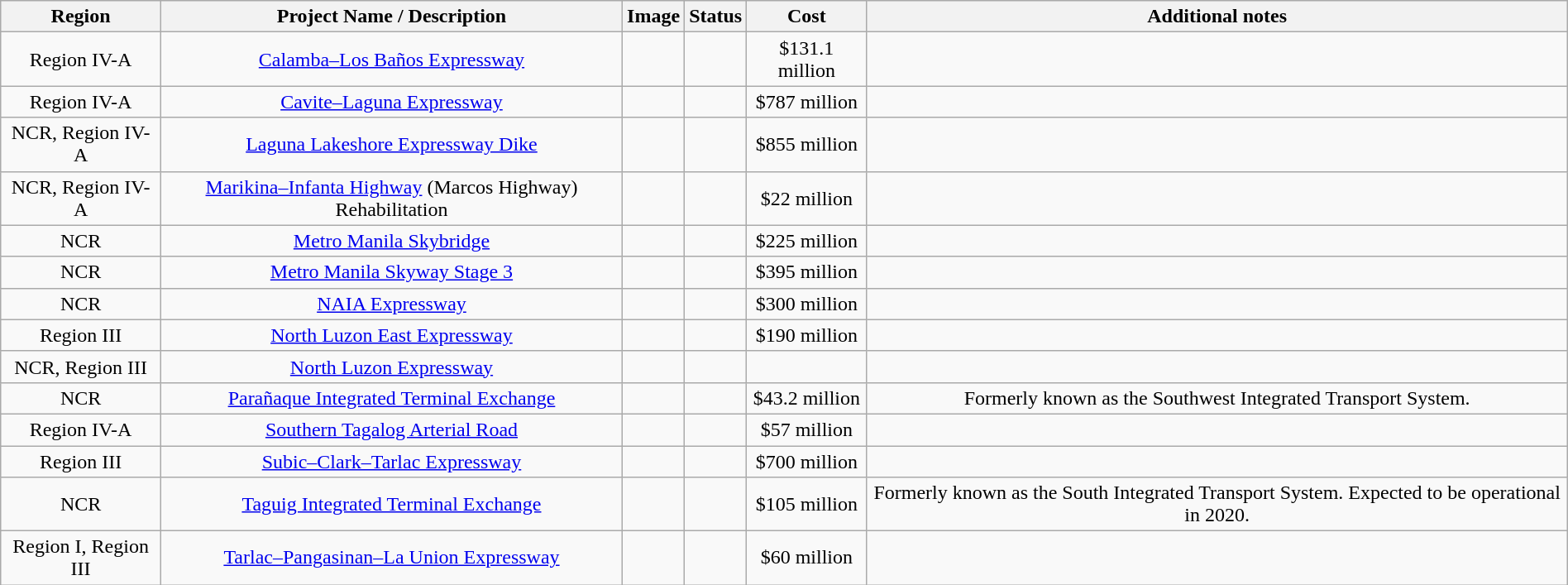<table class="wikitable plainrowheaders" style="text-align:center; width:100%; margin:1em auto;">
<tr>
<th>Region</th>
<th>Project Name / Description</th>
<th>Image</th>
<th>Status</th>
<th>Cost</th>
<th>Additional notes</th>
</tr>
<tr>
<td>Region IV-A</td>
<td><a href='#'>Calamba–Los Baños Expressway</a></td>
<td></td>
<td></td>
<td>$131.1 million</td>
<td></td>
</tr>
<tr>
<td>Region IV-A</td>
<td><a href='#'>Cavite–Laguna Expressway</a></td>
<td></td>
<td></td>
<td>$787 million</td>
<td></td>
</tr>
<tr>
<td>NCR, Region IV-A</td>
<td><a href='#'>Laguna Lakeshore Expressway Dike</a></td>
<td></td>
<td></td>
<td>$855 million</td>
<td></td>
</tr>
<tr>
<td>NCR, Region IV-A</td>
<td><a href='#'>Marikina–Infanta Highway</a> (Marcos Highway) Rehabilitation</td>
<td></td>
<td></td>
<td>$22 million</td>
<td></td>
</tr>
<tr>
<td>NCR</td>
<td><a href='#'>Metro Manila Skybridge</a></td>
<td></td>
<td></td>
<td>$225 million</td>
<td></td>
</tr>
<tr>
<td>NCR</td>
<td><a href='#'>Metro Manila Skyway Stage 3</a></td>
<td></td>
<td></td>
<td>$395 million</td>
<td></td>
</tr>
<tr>
<td>NCR</td>
<td><a href='#'>NAIA Expressway</a></td>
<td></td>
<td></td>
<td>$300 million</td>
<td></td>
</tr>
<tr>
<td>Region III</td>
<td><a href='#'>North Luzon East Expressway</a></td>
<td></td>
<td></td>
<td>$190 million</td>
<td></td>
</tr>
<tr>
<td>NCR, Region III</td>
<td><a href='#'>North Luzon Expressway</a></td>
<td></td>
<td></td>
<td></td>
<td></td>
</tr>
<tr>
<td>NCR</td>
<td><a href='#'>Parañaque Integrated Terminal Exchange</a></td>
<td></td>
<td></td>
<td>$43.2 million</td>
<td>Formerly known as the Southwest Integrated Transport System.</td>
</tr>
<tr>
<td>Region IV-A</td>
<td><a href='#'>Southern Tagalog Arterial Road</a></td>
<td></td>
<td></td>
<td>$57 million</td>
<td></td>
</tr>
<tr>
<td>Region III</td>
<td><a href='#'>Subic–Clark–Tarlac Expressway</a></td>
<td></td>
<td></td>
<td>$700 million</td>
<td></td>
</tr>
<tr>
<td>NCR</td>
<td><a href='#'>Taguig Integrated Terminal Exchange</a></td>
<td></td>
<td></td>
<td>$105 million</td>
<td>Formerly known as the South Integrated Transport System. Expected to be operational in 2020.</td>
</tr>
<tr>
<td>Region I, Region III</td>
<td><a href='#'>Tarlac–Pangasinan–La Union Expressway</a></td>
<td></td>
<td></td>
<td>$60 million</td>
<td></td>
</tr>
</table>
